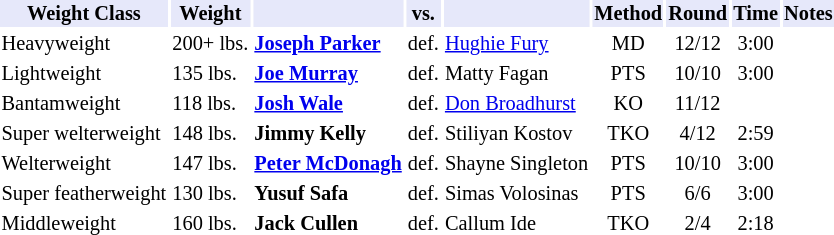<table class="toccolours" style="font-size: 85%;">
<tr>
<th style="background:#e6e8fa; color:#000; text-align:center;">Weight Class</th>
<th style="background:#e6e8fa; color:#000; text-align:center;">Weight</th>
<th style="background:#e6e8fa; color:#000; text-align:center;"></th>
<th style="background:#e6e8fa; color:#000; text-align:center;">vs.</th>
<th style="background:#e6e8fa; color:#000; text-align:center;"></th>
<th style="background:#e6e8fa; color:#000; text-align:center;">Method</th>
<th style="background:#e6e8fa; color:#000; text-align:center;">Round</th>
<th style="background:#e6e8fa; color:#000; text-align:center;">Time</th>
<th style="background:#e6e8fa; color:#000; text-align:center;">Notes</th>
</tr>
<tr>
<td>Heavyweight</td>
<td>200+ lbs.</td>
<td> <strong><a href='#'>Joseph Parker</a></strong></td>
<td>def.</td>
<td> <a href='#'>Hughie Fury</a></td>
<td align=center>MD</td>
<td align=center>12/12</td>
<td align=center>3:00</td>
<td></td>
</tr>
<tr>
<td>Lightweight</td>
<td>135 lbs.</td>
<td> <strong><a href='#'>Joe Murray</a></strong></td>
<td>def.</td>
<td> Matty Fagan</td>
<td align=center>PTS</td>
<td align=center>10/10</td>
<td align=center>3:00</td>
<td></td>
</tr>
<tr>
<td>Bantamweight</td>
<td>118 lbs.</td>
<td> <strong><a href='#'>Josh Wale</a></strong></td>
<td>def.</td>
<td> <a href='#'>Don Broadhurst</a></td>
<td align=center>KO</td>
<td align=center>11/12</td>
<td align=center></td>
<td></td>
</tr>
<tr>
<td>Super welterweight</td>
<td>148 lbs.</td>
<td> <strong>Jimmy Kelly</strong></td>
<td>def.</td>
<td> Stiliyan Kostov</td>
<td align=center>TKO</td>
<td align=center>4/12</td>
<td align=center>2:59</td>
<td></td>
</tr>
<tr>
<td>Welterweight</td>
<td>147 lbs.</td>
<td> <strong><a href='#'>Peter McDonagh</a></strong></td>
<td>def.</td>
<td> Shayne Singleton</td>
<td align=center>PTS</td>
<td align=center>10/10</td>
<td align=center>3:00</td>
<td></td>
</tr>
<tr>
<td>Super featherweight</td>
<td>130 lbs.</td>
<td> <strong>Yusuf Safa</strong></td>
<td>def.</td>
<td> Simas Volosinas</td>
<td align=center>PTS</td>
<td align=center>6/6</td>
<td align=center>3:00</td>
<td></td>
</tr>
<tr>
<td>Middleweight</td>
<td>160 lbs.</td>
<td> <strong>Jack Cullen</strong></td>
<td>def.</td>
<td> Callum Ide</td>
<td align=center>TKO</td>
<td align=center>2/4</td>
<td align=center>2:18</td>
<td></td>
</tr>
<tr>
</tr>
</table>
